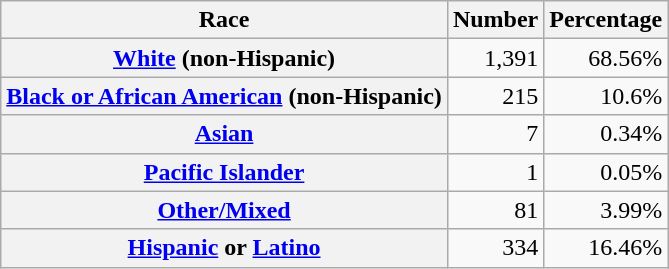<table class="wikitable" style="text-align:right">
<tr>
<th scope="col">Race</th>
<th scope="col">Number</th>
<th scope="col">Percentage</th>
</tr>
<tr>
<th scope="row"><a href='#'>White</a> (non-Hispanic)</th>
<td>1,391</td>
<td>68.56%</td>
</tr>
<tr>
<th scope="row"><a href='#'>Black or African American</a> (non-Hispanic)</th>
<td>215</td>
<td>10.6%</td>
</tr>
<tr>
<th scope="row"><a href='#'>Asian</a></th>
<td>7</td>
<td>0.34%</td>
</tr>
<tr>
<th scope="row"><a href='#'>Pacific Islander</a></th>
<td>1</td>
<td>0.05%</td>
</tr>
<tr>
<th scope="row"><a href='#'>Other/Mixed</a></th>
<td>81</td>
<td>3.99%</td>
</tr>
<tr>
<th scope="row"><a href='#'>Hispanic</a> or <a href='#'>Latino</a></th>
<td>334</td>
<td>16.46%</td>
</tr>
</table>
